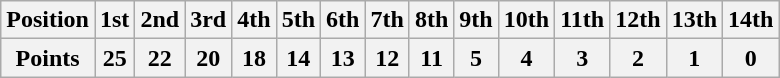<table class="wikitable">
<tr>
<th>Position</th>
<th>1st</th>
<th>2nd</th>
<th>3rd</th>
<th>4th</th>
<th>5th</th>
<th>6th</th>
<th>7th</th>
<th>8th</th>
<th>9th</th>
<th>10th</th>
<th>11th</th>
<th>12th</th>
<th>13th</th>
<th>14th</th>
</tr>
<tr>
<th>Points</th>
<th>25</th>
<th>22</th>
<th>20</th>
<th>18</th>
<th>14</th>
<th>13</th>
<th>12</th>
<th>11</th>
<th>5</th>
<th>4</th>
<th>3</th>
<th>2</th>
<th>1</th>
<th>0</th>
</tr>
</table>
